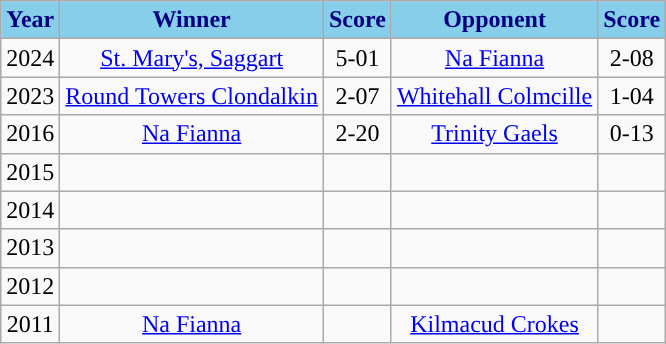<table class="wikitable" style="text-align:center;">
<tr>
<th style="background:skyblue;color:navy;">Year</th>
<th style="background:skyblue;color:navy;">Winner</th>
<th style="background:skyblue;color:navy;">Score</th>
<th style="background:skyblue;color:navy;">Opponent</th>
<th style="background:skyblue;color:navy;">Score</th>
</tr>
<tr>
<td>2024</td>
<td><a href='#'>St. Mary's, Saggart</a></td>
<td>5-01</td>
<td><a href='#'>Na Fianna</a></td>
<td>2-08</td>
</tr>
<tr>
<td>2023</td>
<td><a href='#'>Round Towers Clondalkin</a></td>
<td>2-07</td>
<td><a href='#'>Whitehall Colmcille</a></td>
<td>1-04</td>
</tr>
<tr>
<td>2016</td>
<td><a href='#'>Na Fianna</a></td>
<td>2-20</td>
<td><a href='#'>Trinity Gaels</a></td>
<td>0-13</td>
</tr>
<tr>
<td>2015</td>
<td></td>
<td></td>
<td></td>
<td></td>
</tr>
<tr>
<td>2014</td>
<td></td>
<td></td>
<td></td>
<td></td>
</tr>
<tr>
<td>2013</td>
<td></td>
<td></td>
<td></td>
<td></td>
</tr>
<tr>
<td>2012</td>
<td></td>
<td></td>
<td></td>
<td></td>
</tr>
<tr>
<td>2011</td>
<td><a href='#'>Na Fianna</a></td>
<td></td>
<td><a href='#'>Kilmacud Crokes</a></td>
<td></td>
</tr>
</table>
